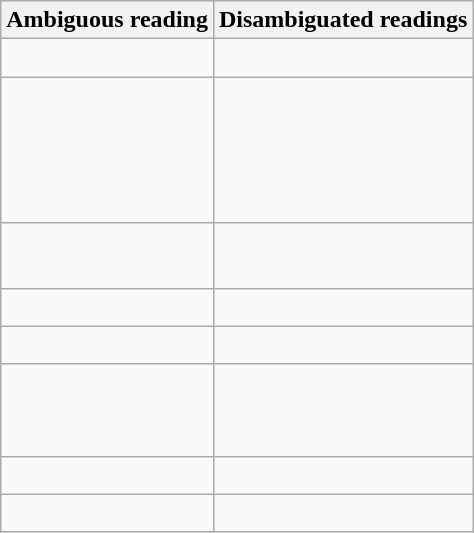<table class="wikitable">
<tr>
<th scope="col">Ambiguous reading</th>
<th scope="col">Disambiguated readings</th>
</tr>
<tr>
<td></td>
<td><br></td>
</tr>
<tr>
<td></td>
<td><br><br><br><br><br></td>
</tr>
<tr>
<td></td>
<td><br><br></td>
</tr>
<tr>
<td></td>
<td><br></td>
</tr>
<tr>
<td></td>
<td><br></td>
</tr>
<tr>
<td></td>
<td><br><br><br></td>
</tr>
<tr>
<td></td>
<td><br></td>
</tr>
<tr>
<td></td>
<td><br></td>
</tr>
</table>
